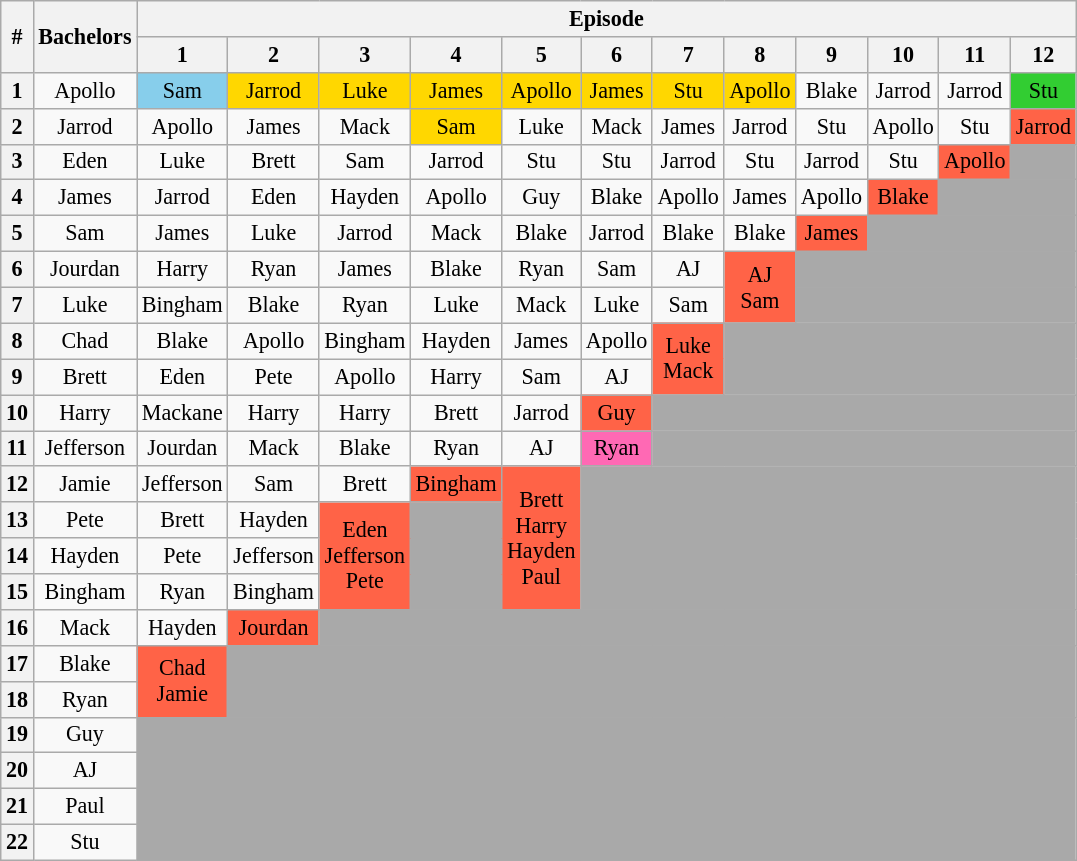<table class="wikitable" style="text-align:center; font-size:92%">
<tr>
<th rowspan="2">#</th>
<th rowspan="2">Bachelors</th>
<th colspan=12>Episode</th>
</tr>
<tr>
<th>1</th>
<th>2</th>
<th>3</th>
<th>4</th>
<th>5</th>
<th>6</th>
<th>7</th>
<th>8</th>
<th>9</th>
<th>10</th>
<th>11</th>
<th>12</th>
</tr>
<tr>
<th>1</th>
<td>Apollo</td>
<td bgcolor="skyblue">Sam</td>
<td bgcolor="gold">Jarrod</td>
<td bgcolor="gold">Luke</td>
<td bgcolor="gold">James</td>
<td bgcolor="gold">Apollo</td>
<td bgcolor="gold">James</td>
<td bgcolor="gold">Stu</td>
<td bgcolor="gold">Apollo</td>
<td>Blake</td>
<td>Jarrod</td>
<td>Jarrod</td>
<td bgcolor="limegreen">Stu</td>
</tr>
<tr>
<th>2</th>
<td>Jarrod</td>
<td>Apollo</td>
<td>James</td>
<td>Mack</td>
<td bgcolor="gold">Sam</td>
<td>Luke</td>
<td>Mack</td>
<td>James</td>
<td>Jarrod</td>
<td>Stu</td>
<td>Apollo</td>
<td>Stu</td>
<td bgcolor="tomato">Jarrod</td>
</tr>
<tr>
<th>3</th>
<td>Eden</td>
<td>Luke</td>
<td>Brett</td>
<td>Sam</td>
<td>Jarrod</td>
<td>Stu</td>
<td>Stu</td>
<td>Jarrod</td>
<td>Stu</td>
<td>Jarrod</td>
<td>Stu</td>
<td bgcolor="tomato">Apollo</td>
<td colspan= "20"  bgcolor="A9A9A9"></td>
</tr>
<tr>
<th>4</th>
<td>James</td>
<td>Jarrod</td>
<td>Eden</td>
<td>Hayden</td>
<td>Apollo</td>
<td>Guy</td>
<td>Blake</td>
<td>Apollo</td>
<td>James</td>
<td>Apollo</td>
<td bgcolor="tomato">Blake</td>
<td colspan= "20"  bgcolor="A9A9A9"></td>
</tr>
<tr>
<th>5</th>
<td>Sam</td>
<td>James</td>
<td>Luke</td>
<td>Jarrod</td>
<td>Mack</td>
<td>Blake</td>
<td>Jarrod</td>
<td>Blake</td>
<td>Blake</td>
<td bgcolor="tomato">James</td>
<td colspan= "20"  bgcolor="A9A9A9"></td>
</tr>
<tr>
<th>6</th>
<td>Jourdan</td>
<td>Harry</td>
<td>Ryan</td>
<td>James</td>
<td>Blake</td>
<td>Ryan</td>
<td>Sam</td>
<td>AJ</td>
<td bgcolor="tomato" rowspan="2">AJ<br>Sam</td>
<td colspan= "20"  bgcolor="A9A9A9"></td>
</tr>
<tr>
<th>7</th>
<td>Luke</td>
<td>Bingham</td>
<td>Blake</td>
<td>Ryan</td>
<td>Luke</td>
<td>Mack</td>
<td>Luke</td>
<td>Sam</td>
<td colspan= "20"  bgcolor="A9A9A9"></td>
</tr>
<tr>
<th>8</th>
<td>Chad</td>
<td>Blake</td>
<td>Apollo</td>
<td>Bingham</td>
<td>Hayden</td>
<td>James</td>
<td>Apollo</td>
<td bgcolor="tomato" rowspan="2">Luke<br>Mack</td>
<td colspan= "20" rowspan="2" bgcolor="A9A9A9"></td>
</tr>
<tr>
<th>9</th>
<td>Brett</td>
<td>Eden</td>
<td>Pete</td>
<td>Apollo</td>
<td>Harry</td>
<td>Sam</td>
<td>AJ</td>
</tr>
<tr>
<th>10</th>
<td>Harry</td>
<td>Mackane</td>
<td>Harry</td>
<td>Harry</td>
<td>Brett</td>
<td>Jarrod</td>
<td bgcolor="tomato">Guy</td>
<td colspan= "20"  bgcolor="A9A9A9"></td>
</tr>
<tr>
<th>11</th>
<td>Jefferson</td>
<td>Jourdan</td>
<td>Mack</td>
<td>Blake</td>
<td>Ryan</td>
<td>AJ</td>
<td bgcolor="hotpink">Ryan</td>
<td colspan= "20"  bgcolor="A9A9A9"></td>
</tr>
<tr>
<th>12</th>
<td>Jamie</td>
<td>Jefferson</td>
<td>Sam</td>
<td>Brett</td>
<td bgcolor="tomato">Bingham</td>
<td bgcolor="tomato" rowspan="4">Brett<br>Harry<br>Hayden<br>Paul</td>
<td colspan= "20" rowspan="4" bgcolor="A9A9A9"></td>
</tr>
<tr>
<th>13</th>
<td>Pete</td>
<td>Brett</td>
<td>Hayden</td>
<td bgcolor="tomato" rowspan="3">Eden<br>Jefferson<br>Pete</td>
<td bgcolor="darkgray" rowspan=3></td>
</tr>
<tr>
<th>14</th>
<td>Hayden</td>
<td>Pete</td>
<td>Jefferson</td>
</tr>
<tr>
<th>15</th>
<td>Bingham</td>
<td>Ryan</td>
<td>Bingham</td>
</tr>
<tr>
<th>16</th>
<td>Mack</td>
<td>Hayden</td>
<td bgcolor="tomato">Jourdan</td>
<td colspan= "20"  bgcolor="A9A9A9"></td>
</tr>
<tr>
<th>17</th>
<td>Blake</td>
<td bgcolor="tomato" rowspan="2">Chad<br>Jamie</td>
<td colspan= "20"  rowspan="2" bgcolor="A9A9A9"></td>
</tr>
<tr>
<th>18</th>
<td>Ryan</td>
</tr>
<tr>
<th>19</th>
<td>Guy</td>
<td bgcolor="darkgray" colspan="20" rowspan="4"></td>
</tr>
<tr>
<th>20</th>
<td>AJ</td>
</tr>
<tr>
<th>21</th>
<td>Paul</td>
</tr>
<tr>
<th>22</th>
<td>Stu</td>
</tr>
</table>
